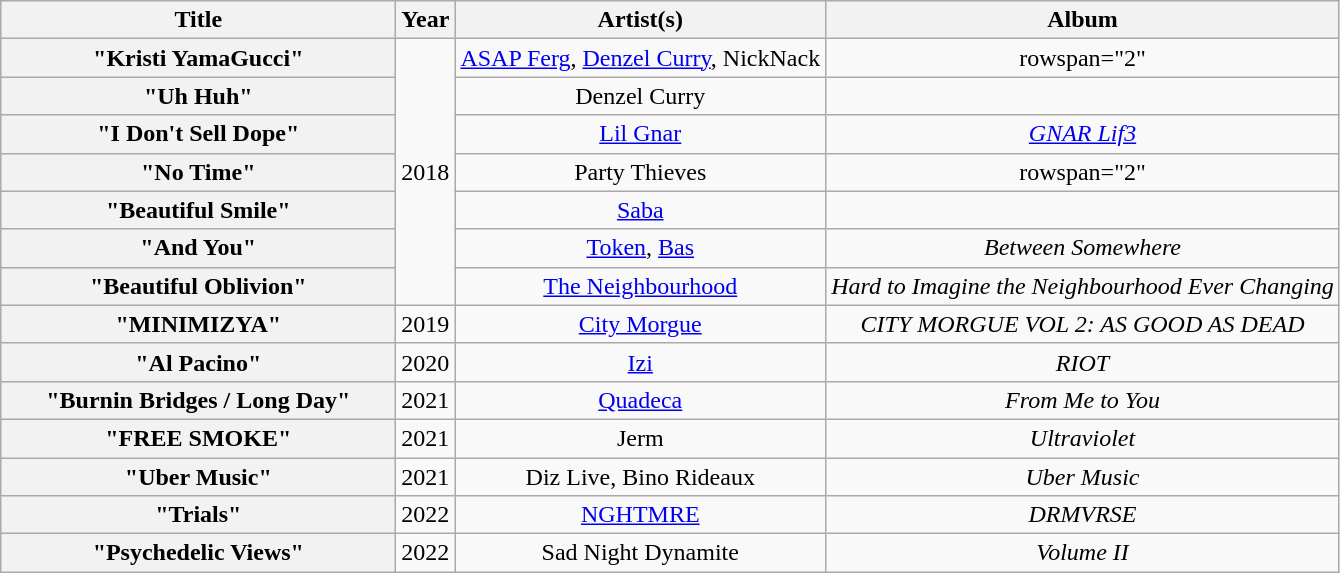<table class="wikitable plainrowheaders" style="text-align:center;">
<tr>
<th scope="col" style="width:16em;">Title</th>
<th scope="col">Year</th>
<th scope="col">Artist(s)</th>
<th scope="col">Album</th>
</tr>
<tr>
<th scope="row">"Kristi YamaGucci"</th>
<td rowspan="7">2018</td>
<td><a href='#'>ASAP Ferg</a>, <a href='#'>Denzel Curry</a>, NickNack</td>
<td>rowspan="2" </td>
</tr>
<tr>
<th scope="row">"Uh Huh"</th>
<td>Denzel Curry</td>
</tr>
<tr>
<th scope="row">"I Don't Sell Dope"</th>
<td><a href='#'>Lil Gnar</a></td>
<td><em><a href='#'>GNAR Lif3</a></em></td>
</tr>
<tr>
<th scope="row">"No Time"</th>
<td>Party Thieves</td>
<td>rowspan="2" </td>
</tr>
<tr>
<th scope="row">"Beautiful Smile"</th>
<td><a href='#'>Saba</a></td>
</tr>
<tr>
<th scope="row">"And You"</th>
<td><a href='#'>Token</a>, <a href='#'>Bas</a></td>
<td><em>Between Somewhere</em></td>
</tr>
<tr>
<th scope="row">"Beautiful Oblivion"</th>
<td><a href='#'>The Neighbourhood</a></td>
<td><em>Hard to Imagine the Neighbourhood Ever Changing</em></td>
</tr>
<tr>
<th scope="row">"MINIMIZYA"</th>
<td>2019</td>
<td><a href='#'>City Morgue</a></td>
<td><em>CITY MORGUE VOL 2: AS GOOD AS DEAD</em></td>
</tr>
<tr>
<th scope="row">"Al Pacino"</th>
<td>2020</td>
<td><a href='#'>Izi</a></td>
<td><em>RIOT</em></td>
</tr>
<tr>
<th scope="row">"Burnin Bridges / Long Day"</th>
<td>2021</td>
<td><a href='#'>Quadeca</a></td>
<td><em>From Me to You</em></td>
</tr>
<tr>
<th scope="row">"FREE SMOKE"</th>
<td>2021</td>
<td>Jerm</td>
<td><em>Ultraviolet</em></td>
</tr>
<tr>
<th scope="row">"Uber Music"</th>
<td>2021</td>
<td>Diz Live, Bino Rideaux</td>
<td><em>Uber Music</em></td>
</tr>
<tr>
<th scope="row">"Trials"</th>
<td>2022</td>
<td><a href='#'>NGHTMRE</a></td>
<td><em>DRMVRSE</em></td>
</tr>
<tr>
<th scope="row">"Psychedelic Views"</th>
<td>2022</td>
<td>Sad Night Dynamite</td>
<td><em>Volume II</em></td>
</tr>
</table>
